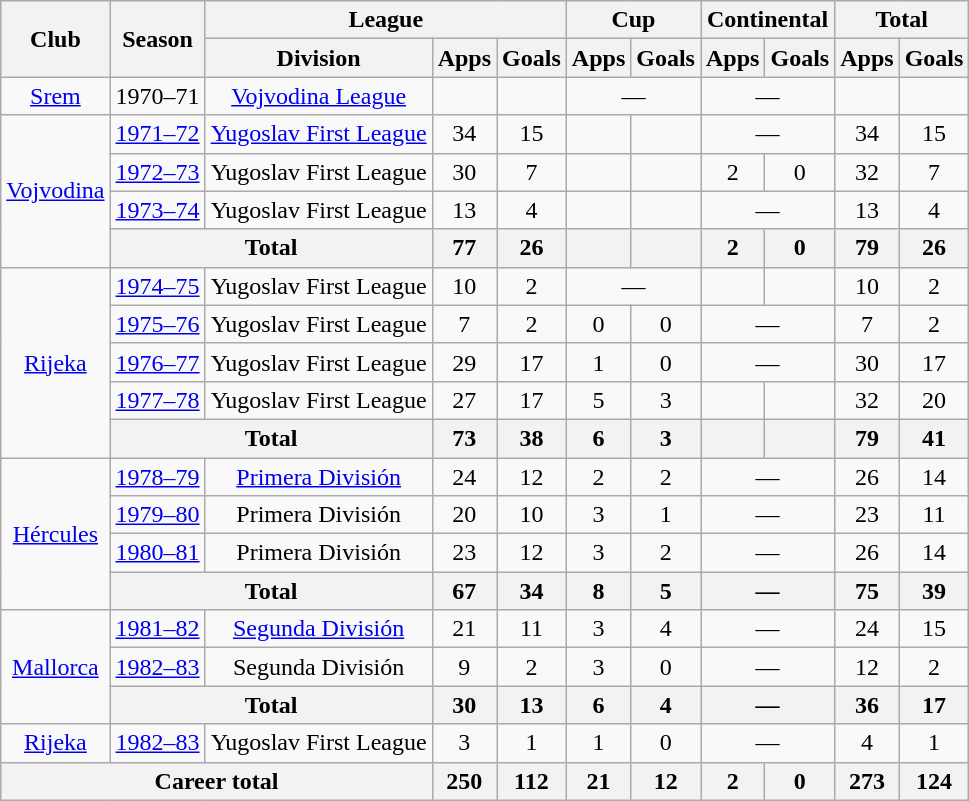<table class="wikitable" style="text-align:center">
<tr>
<th rowspan="2">Club</th>
<th rowspan="2">Season</th>
<th colspan="3">League</th>
<th colspan="2">Cup</th>
<th colspan="2">Continental</th>
<th colspan="2">Total</th>
</tr>
<tr>
<th>Division</th>
<th>Apps</th>
<th>Goals</th>
<th>Apps</th>
<th>Goals</th>
<th>Apps</th>
<th>Goals</th>
<th>Apps</th>
<th>Goals</th>
</tr>
<tr>
<td><a href='#'>Srem</a></td>
<td>1970–71</td>
<td><a href='#'>Vojvodina League</a></td>
<td></td>
<td></td>
<td colspan="2">—</td>
<td colspan="2">—</td>
<td></td>
<td></td>
</tr>
<tr>
<td rowspan="4"><a href='#'>Vojvodina</a></td>
<td><a href='#'>1971–72</a></td>
<td><a href='#'>Yugoslav First League</a></td>
<td>34</td>
<td>15</td>
<td></td>
<td></td>
<td colspan="2">—</td>
<td>34</td>
<td>15</td>
</tr>
<tr>
<td><a href='#'>1972–73</a></td>
<td>Yugoslav First League</td>
<td>30</td>
<td>7</td>
<td></td>
<td></td>
<td>2</td>
<td>0</td>
<td>32</td>
<td>7</td>
</tr>
<tr>
<td><a href='#'>1973–74</a></td>
<td>Yugoslav First League</td>
<td>13</td>
<td>4</td>
<td></td>
<td></td>
<td colspan="2">—</td>
<td>13</td>
<td>4</td>
</tr>
<tr>
<th colspan="2">Total</th>
<th>77</th>
<th>26</th>
<th></th>
<th></th>
<th>2</th>
<th>0</th>
<th>79</th>
<th>26</th>
</tr>
<tr>
<td rowspan="5"><a href='#'>Rijeka</a></td>
<td><a href='#'>1974–75</a></td>
<td>Yugoslav First League</td>
<td>10</td>
<td>2</td>
<td colspan="2">—</td>
<td></td>
<td></td>
<td>10</td>
<td>2</td>
</tr>
<tr>
<td><a href='#'>1975–76</a></td>
<td>Yugoslav First League</td>
<td>7</td>
<td>2</td>
<td>0</td>
<td>0</td>
<td colspan="2">—</td>
<td>7</td>
<td>2</td>
</tr>
<tr>
<td><a href='#'>1976–77</a></td>
<td>Yugoslav First League</td>
<td>29</td>
<td>17</td>
<td>1</td>
<td>0</td>
<td colspan="2">—</td>
<td>30</td>
<td>17</td>
</tr>
<tr>
<td><a href='#'>1977–78</a></td>
<td>Yugoslav First League</td>
<td>27</td>
<td>17</td>
<td>5</td>
<td>3</td>
<td></td>
<td></td>
<td>32</td>
<td>20</td>
</tr>
<tr>
<th colspan="2">Total</th>
<th>73</th>
<th>38</th>
<th>6</th>
<th>3</th>
<th></th>
<th></th>
<th>79</th>
<th>41</th>
</tr>
<tr>
<td rowspan="4"><a href='#'>Hércules</a></td>
<td><a href='#'>1978–79</a></td>
<td><a href='#'>Primera División</a></td>
<td>24</td>
<td>12</td>
<td>2</td>
<td>2</td>
<td colspan="2">—</td>
<td>26</td>
<td>14</td>
</tr>
<tr>
<td><a href='#'>1979–80</a></td>
<td>Primera División</td>
<td>20</td>
<td>10</td>
<td>3</td>
<td>1</td>
<td colspan="2">—</td>
<td>23</td>
<td>11</td>
</tr>
<tr>
<td><a href='#'>1980–81</a></td>
<td>Primera División</td>
<td>23</td>
<td>12</td>
<td>3</td>
<td>2</td>
<td colspan="2">—</td>
<td>26</td>
<td>14</td>
</tr>
<tr>
<th colspan="2">Total</th>
<th>67</th>
<th>34</th>
<th>8</th>
<th>5</th>
<th colspan="2">—</th>
<th>75</th>
<th>39</th>
</tr>
<tr>
<td rowspan="3"><a href='#'>Mallorca</a></td>
<td><a href='#'>1981–82</a></td>
<td><a href='#'>Segunda División</a></td>
<td>21</td>
<td>11</td>
<td>3</td>
<td>4</td>
<td colspan="2">—</td>
<td>24</td>
<td>15</td>
</tr>
<tr>
<td><a href='#'>1982–83</a></td>
<td>Segunda División</td>
<td>9</td>
<td>2</td>
<td>3</td>
<td>0</td>
<td colspan="2">—</td>
<td>12</td>
<td>2</td>
</tr>
<tr>
<th colspan="2">Total</th>
<th>30</th>
<th>13</th>
<th>6</th>
<th>4</th>
<th colspan="2">—</th>
<th>36</th>
<th>17</th>
</tr>
<tr>
<td><a href='#'>Rijeka</a></td>
<td><a href='#'>1982–83</a></td>
<td>Yugoslav First League</td>
<td>3</td>
<td>1</td>
<td>1</td>
<td>0</td>
<td colspan="2">—</td>
<td>4</td>
<td>1</td>
</tr>
<tr>
<th colspan="3">Career total</th>
<th>250</th>
<th>112</th>
<th>21</th>
<th>12</th>
<th>2</th>
<th>0</th>
<th>273</th>
<th>124</th>
</tr>
</table>
